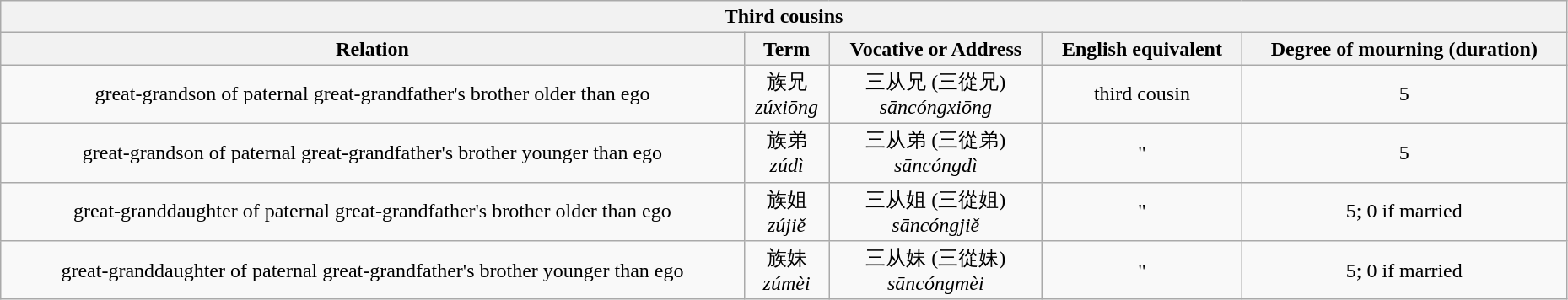<table class="collapsible wikitable collapsed" style="width: 98%; border: #999 solid 1px; text-align: center; margin-bottom: 0;">
<tr>
<th colspan="5">Third cousins</th>
</tr>
<tr>
<th>Relation</th>
<th>Term</th>
<th>Vocative or Address</th>
<th>English equivalent</th>
<th>Degree of mourning (duration)</th>
</tr>
<tr>
<td>great-grandson of paternal great-grandfather's brother older than ego</td>
<td>族兄<br><em>zúxiōng</em></td>
<td>三从兄 (三從兄) <br><em>sāncóngxiōng</em></td>
<td>third cousin</td>
<td>5</td>
</tr>
<tr>
<td>great-grandson of paternal great-grandfather's brother younger than ego</td>
<td>族弟 <br><em>zúdì</em></td>
<td>三从弟 (三從弟) <br><em>sāncóngdì</em></td>
<td>"</td>
<td>5</td>
</tr>
<tr>
<td>great-granddaughter of paternal great-grandfather's brother older than ego</td>
<td>族姐 <br><em>zújiě</em></td>
<td>三从姐 (三從姐) <br><em>sāncóngjiě</em></td>
<td>"</td>
<td>5; 0 if married</td>
</tr>
<tr>
<td>great-granddaughter of paternal great-grandfather's brother younger than ego</td>
<td>族妹 <br><em>zúmèi</em></td>
<td>三从妹 (三從妹) <br><em>sāncóngmèi</em></td>
<td>"</td>
<td>5; 0 if married</td>
</tr>
</table>
